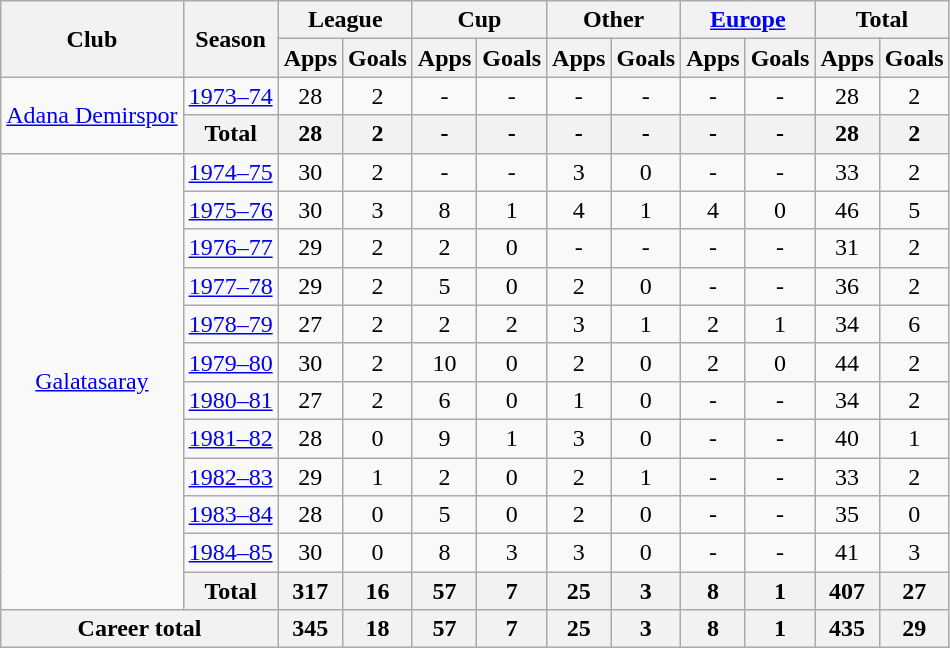<table class="wikitable" style="text-align: center;">
<tr>
<th rowspan="2">Club</th>
<th rowspan="2">Season</th>
<th colspan="2">League</th>
<th colspan="2">Cup</th>
<th colspan="2">Other</th>
<th colspan="2"><a href='#'>Europe</a></th>
<th colspan="2">Total</th>
</tr>
<tr>
<th>Apps</th>
<th>Goals</th>
<th>Apps</th>
<th>Goals</th>
<th>Apps</th>
<th>Goals</th>
<th>Apps</th>
<th>Goals</th>
<th>Apps</th>
<th>Goals</th>
</tr>
<tr>
<td rowspan="2"><a href='#'>Adana Demirspor</a></td>
<td><a href='#'>1973–74</a></td>
<td>28</td>
<td>2</td>
<td>-</td>
<td>-</td>
<td>-</td>
<td>-</td>
<td>-</td>
<td>-</td>
<td>28</td>
<td>2</td>
</tr>
<tr>
<th>Total</th>
<th>28</th>
<th>2</th>
<th>-</th>
<th>-</th>
<th>-</th>
<th>-</th>
<th>-</th>
<th>-</th>
<th>28</th>
<th>2</th>
</tr>
<tr>
<td rowspan="12"><a href='#'>Galatasaray</a></td>
<td><a href='#'>1974–75</a></td>
<td>30</td>
<td>2</td>
<td>-</td>
<td>-</td>
<td>3</td>
<td>0</td>
<td>-</td>
<td>-</td>
<td>33</td>
<td>2</td>
</tr>
<tr>
<td><a href='#'>1975–76</a></td>
<td>30</td>
<td>3</td>
<td>8</td>
<td>1</td>
<td>4</td>
<td>1</td>
<td>4</td>
<td>0</td>
<td>46</td>
<td>5</td>
</tr>
<tr>
<td><a href='#'>1976–77</a></td>
<td>29</td>
<td>2</td>
<td>2</td>
<td>0</td>
<td>-</td>
<td>-</td>
<td>-</td>
<td>-</td>
<td>31</td>
<td>2</td>
</tr>
<tr>
<td><a href='#'>1977–78</a></td>
<td>29</td>
<td>2</td>
<td>5</td>
<td>0</td>
<td>2</td>
<td>0</td>
<td>-</td>
<td>-</td>
<td>36</td>
<td>2</td>
</tr>
<tr>
<td><a href='#'>1978–79</a></td>
<td>27</td>
<td>2</td>
<td>2</td>
<td>2</td>
<td>3</td>
<td>1</td>
<td>2</td>
<td>1</td>
<td>34</td>
<td>6</td>
</tr>
<tr>
<td><a href='#'>1979–80</a></td>
<td>30</td>
<td>2</td>
<td>10</td>
<td>0</td>
<td>2</td>
<td>0</td>
<td>2</td>
<td>0</td>
<td>44</td>
<td>2</td>
</tr>
<tr>
<td><a href='#'>1980–81</a></td>
<td>27</td>
<td>2</td>
<td>6</td>
<td>0</td>
<td>1</td>
<td>0</td>
<td>-</td>
<td>-</td>
<td>34</td>
<td>2</td>
</tr>
<tr>
<td><a href='#'>1981–82</a></td>
<td>28</td>
<td>0</td>
<td>9</td>
<td>1</td>
<td>3</td>
<td>0</td>
<td>-</td>
<td>-</td>
<td>40</td>
<td>1</td>
</tr>
<tr>
<td><a href='#'>1982–83</a></td>
<td>29</td>
<td>1</td>
<td>2</td>
<td>0</td>
<td>2</td>
<td>1</td>
<td>-</td>
<td>-</td>
<td>33</td>
<td>2</td>
</tr>
<tr>
<td><a href='#'>1983–84</a></td>
<td>28</td>
<td>0</td>
<td>5</td>
<td>0</td>
<td>2</td>
<td>0</td>
<td>-</td>
<td>-</td>
<td>35</td>
<td>0</td>
</tr>
<tr>
<td><a href='#'>1984–85</a></td>
<td>30</td>
<td>0</td>
<td>8</td>
<td>3</td>
<td>3</td>
<td>0</td>
<td>-</td>
<td>-</td>
<td>41</td>
<td>3</td>
</tr>
<tr>
<th>Total</th>
<th>317</th>
<th>16</th>
<th>57</th>
<th>7</th>
<th>25</th>
<th>3</th>
<th>8</th>
<th>1</th>
<th>407</th>
<th>27</th>
</tr>
<tr>
<th colspan="2">Career total</th>
<th>345</th>
<th>18</th>
<th>57</th>
<th>7</th>
<th>25</th>
<th>3</th>
<th>8</th>
<th>1</th>
<th>435</th>
<th>29</th>
</tr>
</table>
